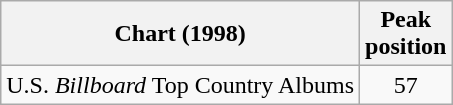<table class="wikitable">
<tr>
<th>Chart (1998)</th>
<th>Peak<br>position</th>
</tr>
<tr>
<td>U.S. <em>Billboard</em> Top Country Albums</td>
<td align="center">57</td>
</tr>
</table>
